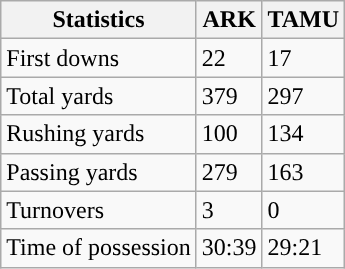<table class="wikitable" style="float: left;">
<tr>
<th>Statistics</th>
<th>ARK</th>
<th>TAMU</th>
</tr>
<tr>
<td>First downs</td>
<td>22</td>
<td>17</td>
</tr>
<tr>
<td>Total yards</td>
<td>379</td>
<td>297</td>
</tr>
<tr>
<td>Rushing yards</td>
<td>100</td>
<td>134</td>
</tr>
<tr>
<td>Passing yards</td>
<td>279</td>
<td>163</td>
</tr>
<tr>
<td>Turnovers</td>
<td>3</td>
<td>0</td>
</tr>
<tr>
<td>Time of possession</td>
<td>30:39</td>
<td>29:21</td>
</tr>
</table>
